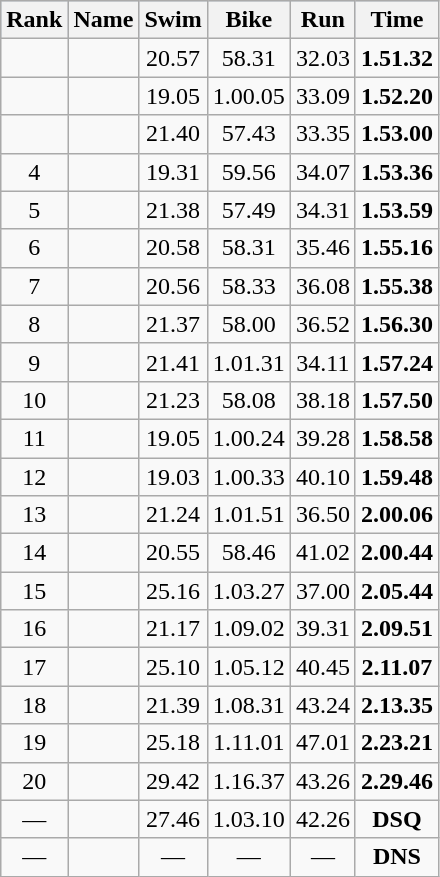<table class="wikitable sortable" style=" text-align:center;">
<tr bgcolor="lightsteelblue">
<th>Rank</th>
<th>Name</th>
<th>Swim</th>
<th>Bike</th>
<th>Run</th>
<th>Time</th>
</tr>
<tr>
<td></td>
<td align="left"></td>
<td>20.57</td>
<td>58.31</td>
<td>32.03</td>
<td><strong>1.51.32</strong></td>
</tr>
<tr>
<td></td>
<td align="left"></td>
<td>19.05</td>
<td>1.00.05</td>
<td>33.09</td>
<td><strong>1.52.20</strong></td>
</tr>
<tr>
<td></td>
<td align="left"></td>
<td>21.40</td>
<td>57.43</td>
<td>33.35</td>
<td><strong>1.53.00</strong></td>
</tr>
<tr>
<td>4</td>
<td align="left"></td>
<td>19.31</td>
<td>59.56</td>
<td>34.07</td>
<td><strong>1.53.36</strong></td>
</tr>
<tr>
<td>5</td>
<td align="left"></td>
<td>21.38</td>
<td>57.49</td>
<td>34.31</td>
<td><strong>1.53.59</strong></td>
</tr>
<tr>
<td>6</td>
<td align="left"></td>
<td>20.58</td>
<td>58.31</td>
<td>35.46</td>
<td><strong>1.55.16</strong></td>
</tr>
<tr>
<td>7</td>
<td align="left"></td>
<td>20.56</td>
<td>58.33</td>
<td>36.08</td>
<td><strong>1.55.38</strong></td>
</tr>
<tr>
<td>8</td>
<td align="left"></td>
<td>21.37</td>
<td>58.00</td>
<td>36.52</td>
<td><strong>1.56.30</strong></td>
</tr>
<tr>
<td>9</td>
<td align="left"></td>
<td>21.41</td>
<td>1.01.31</td>
<td>34.11</td>
<td><strong>1.57.24</strong></td>
</tr>
<tr>
<td>10</td>
<td align="left"></td>
<td>21.23</td>
<td>58.08</td>
<td>38.18</td>
<td><strong>1.57.50</strong></td>
</tr>
<tr>
<td>11</td>
<td align="left"></td>
<td>19.05</td>
<td>1.00.24</td>
<td>39.28</td>
<td><strong>1.58.58</strong></td>
</tr>
<tr>
<td>12</td>
<td align="left"></td>
<td>19.03</td>
<td>1.00.33</td>
<td>40.10</td>
<td><strong>1.59.48</strong></td>
</tr>
<tr>
<td>13</td>
<td align="left"></td>
<td>21.24</td>
<td>1.01.51</td>
<td>36.50</td>
<td><strong>2.00.06</strong></td>
</tr>
<tr>
<td>14</td>
<td align="left"></td>
<td>20.55</td>
<td>58.46</td>
<td>41.02</td>
<td><strong>2.00.44</strong></td>
</tr>
<tr>
<td>15</td>
<td align="left"></td>
<td>25.16</td>
<td>1.03.27</td>
<td>37.00</td>
<td><strong>2.05.44</strong></td>
</tr>
<tr>
<td>16</td>
<td align="left"></td>
<td>21.17</td>
<td>1.09.02</td>
<td>39.31</td>
<td><strong>2.09.51</strong></td>
</tr>
<tr>
<td>17</td>
<td align="left"></td>
<td>25.10</td>
<td>1.05.12</td>
<td>40.45</td>
<td><strong>2.11.07</strong></td>
</tr>
<tr>
<td>18</td>
<td align="left"></td>
<td>21.39</td>
<td>1.08.31</td>
<td>43.24</td>
<td><strong>2.13.35</strong></td>
</tr>
<tr>
<td>19</td>
<td align="left"></td>
<td>25.18</td>
<td>1.11.01</td>
<td>47.01</td>
<td><strong>2.23.21</strong></td>
</tr>
<tr>
<td>20</td>
<td align="left"></td>
<td>29.42</td>
<td>1.16.37</td>
<td>43.26</td>
<td><strong>2.29.46</strong></td>
</tr>
<tr>
<td>—</td>
<td align="left"></td>
<td>27.46</td>
<td>1.03.10</td>
<td>42.26</td>
<td><strong>DSQ</strong></td>
</tr>
<tr>
<td>—</td>
<td align="left"></td>
<td>—</td>
<td>—</td>
<td>—</td>
<td><strong>DNS</strong></td>
</tr>
</table>
